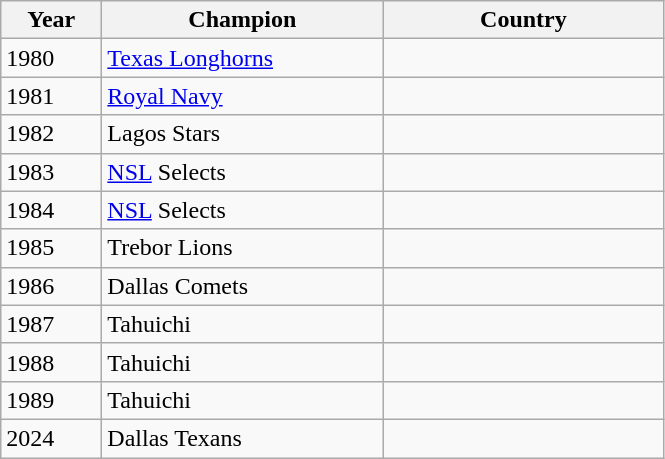<table class="wikitable" style="text-align:left;">
<tr>
<th width=60>Year</th>
<th width=180>Champion</th>
<th width=180>Country</th>
</tr>
<tr>
<td>1980</td>
<td><a href='#'>Texas Longhorns</a></td>
<td></td>
</tr>
<tr>
<td>1981</td>
<td><a href='#'>Royal Navy</a></td>
<td></td>
</tr>
<tr>
<td>1982</td>
<td>Lagos Stars</td>
<td></td>
</tr>
<tr>
<td>1983</td>
<td><a href='#'>NSL</a> Selects</td>
<td></td>
</tr>
<tr>
<td>1984</td>
<td><a href='#'>NSL</a> Selects</td>
<td></td>
</tr>
<tr>
<td>1985</td>
<td>Trebor Lions</td>
<td></td>
</tr>
<tr>
<td>1986</td>
<td>Dallas Comets</td>
<td></td>
</tr>
<tr>
<td>1987</td>
<td>Tahuichi</td>
<td></td>
</tr>
<tr>
<td>1988</td>
<td>Tahuichi</td>
<td></td>
</tr>
<tr>
<td>1989</td>
<td>Tahuichi</td>
<td></td>
</tr>
<tr>
<td>2024</td>
<td>Dallas Texans</td>
<td></td>
</tr>
</table>
